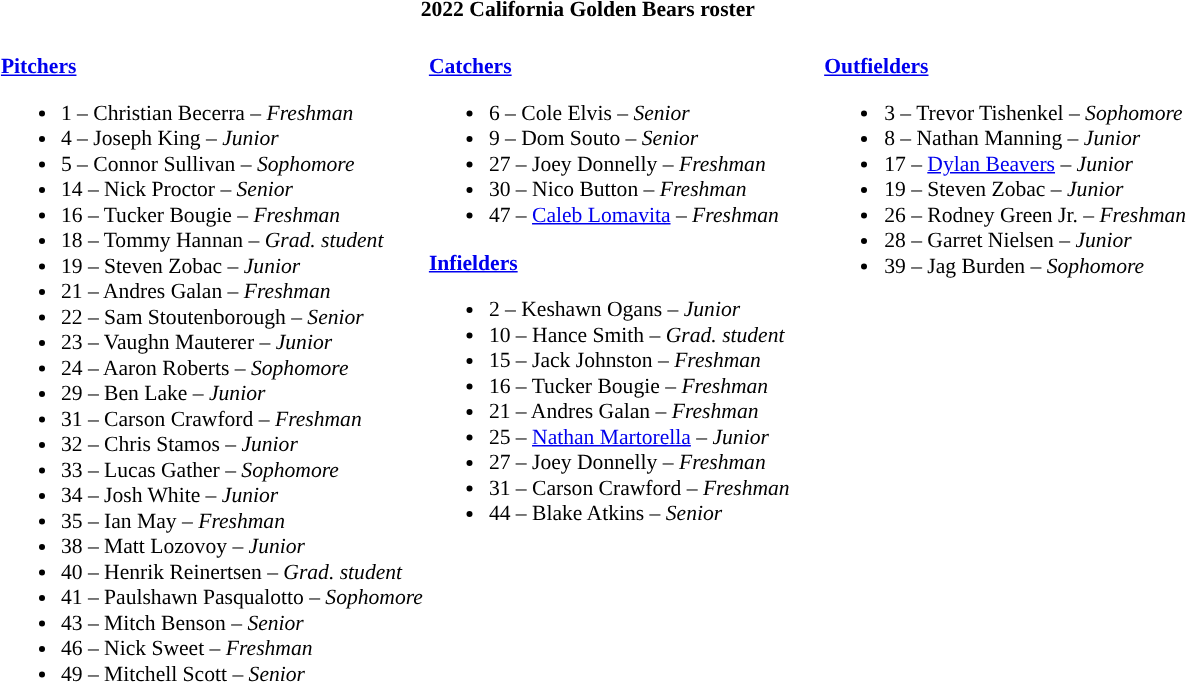<table class="toccolours" style="border-collapse; font-size:90%;">
<tr>
<th colspan=9>2022 California Golden Bears roster</th>
</tr>
<tr>
<td width="03"> </td>
<td valign="top"><br><strong><a href='#'>Pitchers</a></strong><ul><li>1 – Christian Becerra – <em>Freshman</em></li><li>4 – Joseph King – <em>Junior</em></li><li>5 – Connor Sullivan – <em>Sophomore</em></li><li>14 – Nick Proctor – <em>Senior</em></li><li>16 – Tucker Bougie – <em>Freshman</em></li><li>18 – Tommy Hannan – <em>Grad. student</em></li><li>19 – Steven Zobac – <em>Junior</em></li><li>21 – Andres Galan – <em>Freshman</em></li><li>22 – Sam Stoutenborough – <em>Senior</em></li><li>23 – Vaughn Mauterer – <em>Junior</em></li><li>24 – Aaron Roberts – <em> Sophomore</em></li><li>29 – Ben Lake – <em>Junior</em></li><li>31 – Carson Crawford – <em>Freshman</em></li><li>32 – Chris Stamos – <em>Junior</em></li><li>33 – Lucas Gather – <em> Sophomore</em></li><li>34 – Josh White – <em>Junior</em></li><li>35 – Ian May – <em>Freshman</em></li><li>38 – Matt Lozovoy – <em>Junior</em></li><li>40 – Henrik Reinertsen – <em>Grad. student</em></li><li>41 – Paulshawn Pasqualotto – <em>Sophomore</em></li><li>43 – Mitch Benson – <em>Senior</em></li><li>46 – Nick Sweet – <em>Freshman</em></li><li>49 – Mitchell Scott – <em>Senior</em></li></ul></td>
<td valign="top"><br><strong><a href='#'>Catchers</a></strong><ul><li>6 – Cole Elvis – <em>Senior</em></li><li>9 – Dom Souto – <em>Senior</em></li><li>27 – Joey Donnelly – <em>Freshman</em></li><li>30 – Nico Button – <em>Freshman</em></li><li>47 – <a href='#'>Caleb Lomavita</a> – <em>Freshman</em></li></ul><strong><a href='#'>Infielders</a></strong><ul><li>2 – Keshawn Ogans – <em>Junior</em></li><li>10 – Hance Smith – <em>Grad. student</em></li><li>15 – Jack Johnston – <em>Freshman</em></li><li>16 – Tucker Bougie – <em>Freshman</em></li><li>21 – Andres Galan – <em>Freshman</em></li><li>25 – <a href='#'>Nathan Martorella</a> – <em>Junior</em></li><li>27 – Joey Donnelly – <em>Freshman</em></li><li>31 – Carson Crawford – <em>Freshman</em></li><li>44 – Blake Atkins – <em>Senior</em></li></ul></td>
<td width="15"> </td>
<td valign="top"><br><strong><a href='#'>Outfielders</a></strong><ul><li>3 – Trevor Tishenkel – <em>Sophomore</em></li><li>8 – Nathan Manning – <em>Junior</em></li><li>17 – <a href='#'>Dylan Beavers</a> – <em>Junior</em></li><li>19 – Steven Zobac – <em>Junior</em></li><li>26 – Rodney Green Jr. – <em>Freshman</em></li><li>28 – Garret Nielsen – <em> Junior</em></li><li>39 – Jag Burden – <em>Sophomore</em></li></ul></td>
</tr>
</table>
